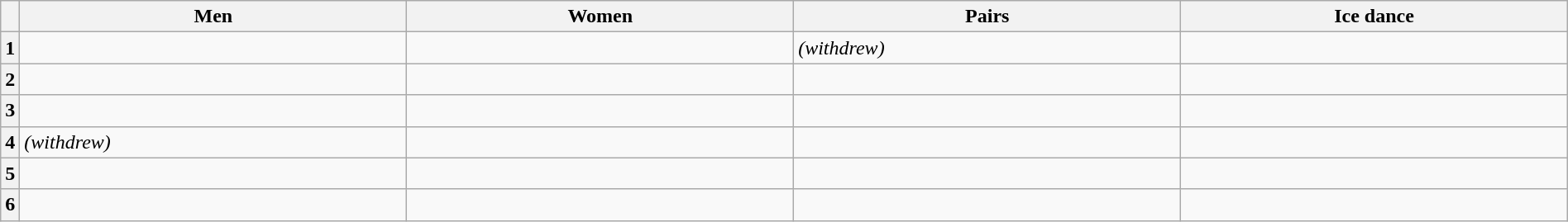<table class="wikitable unsortable" style="text-align:left; width:100%">
<tr>
<th scope="col"></th>
<th scope="col" style="width:25%">Men</th>
<th scope="col" style="width:25%">Women</th>
<th scope="col" style="width:25%">Pairs</th>
<th scope="col" style="width:25%">Ice dance</th>
</tr>
<tr>
<th scope="row">1</th>
<td></td>
<td></td>
<td><s></s> <em>(withdrew)</em></td>
<td></td>
</tr>
<tr>
<th scope="row">2</th>
<td></td>
<td></td>
<td></td>
<td></td>
</tr>
<tr>
<th scope="row">3</th>
<td></td>
<td></td>
<td></td>
<td></td>
</tr>
<tr>
<th scope="row">4</th>
<td><s></s> <em>(withdrew)</em></td>
<td></td>
<td></td>
<td></td>
</tr>
<tr>
<th scope="row">5</th>
<td></td>
<td></td>
<td></td>
<td></td>
</tr>
<tr>
<th scope="row">6</th>
<td></td>
<td></td>
<td></td>
<td></td>
</tr>
</table>
